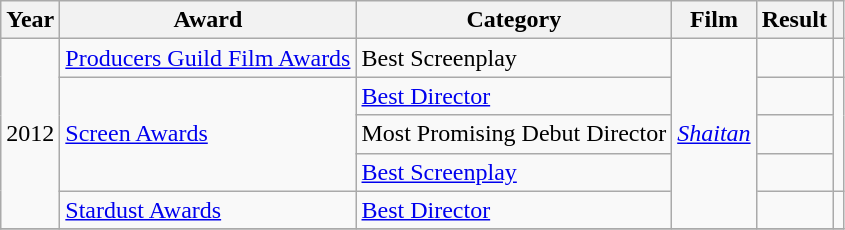<table class="wikitable sortable">
<tr>
<th>Year </th>
<th>Award</th>
<th>Category</th>
<th>Film</th>
<th class="unsortable">Result</th>
<th class="unsortable"></th>
</tr>
<tr>
<td rowspan="5">2012</td>
<td><a href='#'>Producers Guild Film Awards</a></td>
<td>Best Screenplay </td>
<td rowspan="5"><em><a href='#'>Shaitan</a></em></td>
<td></td>
<td></td>
</tr>
<tr>
<td rowspan="3"><a href='#'>Screen Awards</a></td>
<td><a href='#'>Best Director</a></td>
<td></td>
<td rowspan="3"><br></td>
</tr>
<tr>
<td>Most Promising Debut Director</td>
<td></td>
</tr>
<tr>
<td><a href='#'>Best Screenplay</a> </td>
<td></td>
</tr>
<tr>
<td><a href='#'>Stardust Awards</a></td>
<td><a href='#'>Best Director</a></td>
<td></td>
<td></td>
</tr>
<tr>
</tr>
</table>
